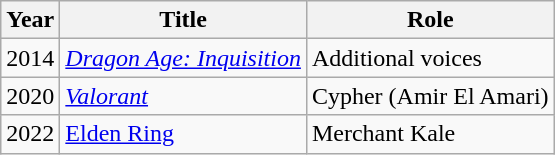<table class="wikitable sortable">
<tr>
<th>Year</th>
<th>Title</th>
<th>Role</th>
</tr>
<tr>
<td>2014</td>
<td><em><a href='#'>Dragon Age: Inquisition</a></em></td>
<td>Additional voices</td>
</tr>
<tr>
<td>2020</td>
<td><em><a href='#'>Valorant</a></em></td>
<td>Cypher (Amir El Amari)</td>
</tr>
<tr>
<td>2022</td>
<td><a href='#'>Elden Ring</a></td>
<td>Merchant Kale</td>
</tr>
</table>
